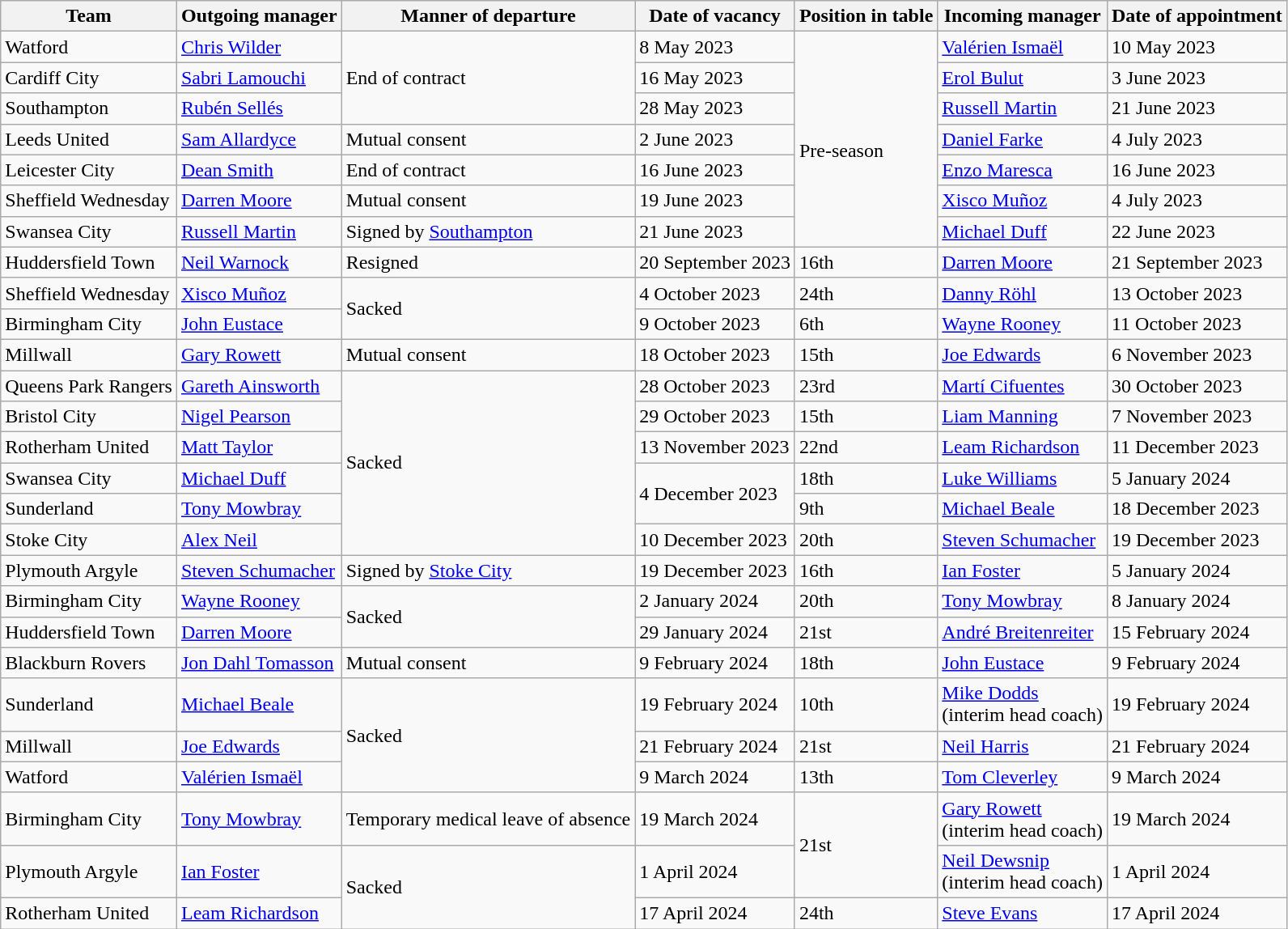<table class="wikitable sortable">
<tr>
<th>Team</th>
<th>Outgoing manager</th>
<th>Manner of departure</th>
<th>Date of vacancy</th>
<th>Position in table</th>
<th>Incoming manager</th>
<th>Date of appointment</th>
</tr>
<tr>
<td>Watford</td>
<td> <a href='#'>Chris Wilder</a></td>
<td rowspan="3">End of contract</td>
<td>8 May 2023</td>
<td rowspan="7"><br>Pre-season</td>
<td> <a href='#'>Valérien Ismaël</a></td>
<td>10 May 2023</td>
</tr>
<tr>
<td>Cardiff City</td>
<td> <a href='#'>Sabri Lamouchi</a></td>
<td>16 May 2023</td>
<td> <a href='#'>Erol Bulut</a></td>
<td>3 June 2023</td>
</tr>
<tr>
<td>Southampton</td>
<td> <a href='#'>Rubén Sellés</a></td>
<td>28 May 2023</td>
<td> <a href='#'>Russell Martin</a></td>
<td>21 June 2023</td>
</tr>
<tr>
<td>Leeds United</td>
<td> <a href='#'>Sam Allardyce</a></td>
<td>Mutual consent</td>
<td>2 June 2023</td>
<td> <a href='#'>Daniel Farke</a></td>
<td>4 July 2023</td>
</tr>
<tr>
<td>Leicester City</td>
<td> <a href='#'>Dean Smith</a></td>
<td>End of contract</td>
<td>16 June 2023</td>
<td> <a href='#'>Enzo Maresca</a></td>
<td>16 June 2023</td>
</tr>
<tr>
<td>Sheffield Wednesday</td>
<td> <a href='#'>Darren Moore</a></td>
<td>Mutual consent</td>
<td>19 June 2023</td>
<td> <a href='#'>Xisco Muñoz</a></td>
<td>4 July 2023</td>
</tr>
<tr>
<td>Swansea City</td>
<td> <a href='#'>Russell Martin</a></td>
<td>Signed by <a href='#'>Southampton</a></td>
<td>21 June 2023</td>
<td> <a href='#'>Michael Duff</a></td>
<td>22 June 2023</td>
</tr>
<tr>
<td>Huddersfield Town</td>
<td> <a href='#'>Neil Warnock</a></td>
<td>Resigned</td>
<td>20 September 2023</td>
<td>16th</td>
<td> <a href='#'>Darren Moore</a></td>
<td>21 September 2023</td>
</tr>
<tr>
<td>Sheffield Wednesday</td>
<td> <a href='#'>Xisco Muñoz</a></td>
<td rowspan="2">Sacked</td>
<td>4 October 2023</td>
<td>24th</td>
<td> <a href='#'>Danny Röhl</a></td>
<td>13 October 2023</td>
</tr>
<tr>
<td>Birmingham City</td>
<td> <a href='#'>John Eustace</a></td>
<td>9 October 2023</td>
<td>6th</td>
<td> <a href='#'>Wayne Rooney</a></td>
<td>11 October 2023</td>
</tr>
<tr>
<td>Millwall</td>
<td> <a href='#'>Gary Rowett</a></td>
<td>Mutual consent</td>
<td>18 October 2023</td>
<td>15th</td>
<td> <a href='#'>Joe Edwards</a></td>
<td>6 November 2023</td>
</tr>
<tr>
<td>Queens Park Rangers</td>
<td> <a href='#'>Gareth Ainsworth</a></td>
<td rowspan="6">Sacked</td>
<td>28 October 2023</td>
<td>23rd</td>
<td> <a href='#'>Martí Cifuentes</a></td>
<td>30 October 2023</td>
</tr>
<tr>
<td>Bristol City</td>
<td> <a href='#'>Nigel Pearson</a></td>
<td>29 October 2023</td>
<td>15th</td>
<td> <a href='#'>Liam Manning</a></td>
<td>7 November 2023</td>
</tr>
<tr>
<td>Rotherham United</td>
<td> <a href='#'>Matt Taylor</a></td>
<td>13 November 2023</td>
<td>22nd</td>
<td> <a href='#'>Leam Richardson</a></td>
<td>11 December 2023</td>
</tr>
<tr>
<td>Swansea City</td>
<td> <a href='#'>Michael Duff</a></td>
<td rowspan="2">4 December 2023</td>
<td>18th</td>
<td> <a href='#'>Luke Williams</a></td>
<td>5 January 2024</td>
</tr>
<tr>
<td>Sunderland</td>
<td> <a href='#'>Tony Mowbray</a></td>
<td>9th</td>
<td> <a href='#'>Michael Beale</a></td>
<td>18 December 2023</td>
</tr>
<tr>
<td>Stoke City</td>
<td> <a href='#'>Alex Neil</a></td>
<td>10 December 2023</td>
<td>20th</td>
<td> <a href='#'>Steven Schumacher</a></td>
<td>19 December 2023</td>
</tr>
<tr>
<td>Plymouth Argyle</td>
<td> <a href='#'>Steven Schumacher</a></td>
<td>Signed by <a href='#'>Stoke City</a></td>
<td>19 December 2023</td>
<td>16th</td>
<td> <a href='#'>Ian Foster</a></td>
<td>5 January 2024</td>
</tr>
<tr>
<td>Birmingham City</td>
<td> <a href='#'>Wayne Rooney</a></td>
<td rowspan="2">Sacked</td>
<td>2 January 2024</td>
<td>20th</td>
<td> <a href='#'>Tony Mowbray</a></td>
<td>8 January 2024</td>
</tr>
<tr>
<td>Huddersfield Town</td>
<td> <a href='#'>Darren Moore</a></td>
<td>29 January 2024</td>
<td>21st</td>
<td> <a href='#'>André Breitenreiter</a></td>
<td>15 February 2024</td>
</tr>
<tr>
<td>Blackburn Rovers</td>
<td> <a href='#'>Jon Dahl Tomasson</a></td>
<td>Mutual consent</td>
<td>9 February 2024</td>
<td>18th</td>
<td> <a href='#'>John Eustace</a></td>
<td>9 February 2024</td>
</tr>
<tr>
<td>Sunderland</td>
<td> <a href='#'>Michael Beale</a></td>
<td rowspan="3">Sacked</td>
<td>19 February 2024</td>
<td>10th</td>
<td> <a href='#'>Mike Dodds</a> <br> (interim head coach)</td>
<td>19 February 2024</td>
</tr>
<tr>
<td>Millwall</td>
<td> <a href='#'>Joe Edwards</a></td>
<td>21 February 2024</td>
<td>21st</td>
<td> <a href='#'>Neil Harris</a></td>
<td>21 February 2024</td>
</tr>
<tr>
<td>Watford</td>
<td> <a href='#'>Valérien Ismaël</a></td>
<td>9 March 2024</td>
<td>13th</td>
<td> <a href='#'>Tom Cleverley</a></td>
<td>9 March 2024</td>
</tr>
<tr>
<td>Birmingham City</td>
<td> <a href='#'>Tony Mowbray</a></td>
<td>Temporary medical leave of absence</td>
<td>19 March 2024</td>
<td rowspan="2">21st</td>
<td> <a href='#'>Gary Rowett</a> <br> (interim head coach)</td>
<td>19 March 2024</td>
</tr>
<tr>
<td>Plymouth Argyle</td>
<td> <a href='#'>Ian Foster</a></td>
<td rowspan="2">Sacked</td>
<td>1 April 2024</td>
<td> <a href='#'>Neil Dewsnip</a> <br> (interim head coach)</td>
<td>1 April 2024</td>
</tr>
<tr>
<td>Rotherham United</td>
<td> <a href='#'>Leam Richardson</a></td>
<td>17 April 2024</td>
<td>24th</td>
<td> <a href='#'>Steve Evans</a></td>
<td>17 April 2024</td>
</tr>
</table>
